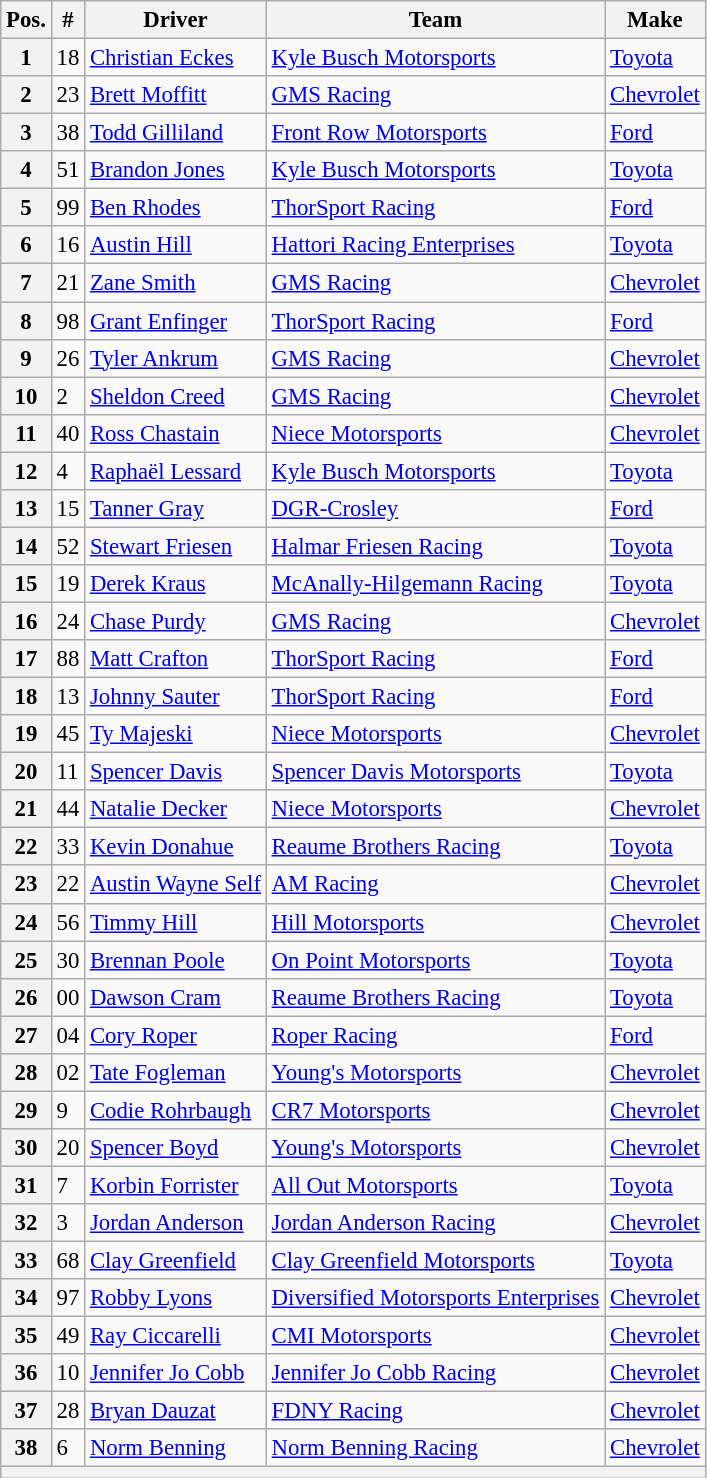<table class="wikitable" style="font-size:95%">
<tr>
<th>Pos.</th>
<th>#</th>
<th>Driver</th>
<th>Team</th>
<th>Make</th>
</tr>
<tr>
<th>1</th>
<td>18</td>
<td><a href='#'>Christian Eckes</a></td>
<td><a href='#'>Kyle Busch Motorsports</a></td>
<td><a href='#'>Toyota</a></td>
</tr>
<tr>
<th>2</th>
<td>23</td>
<td><a href='#'>Brett Moffitt</a></td>
<td><a href='#'>GMS Racing</a></td>
<td><a href='#'>Chevrolet</a></td>
</tr>
<tr>
<th>3</th>
<td>38</td>
<td><a href='#'>Todd Gilliland</a></td>
<td><a href='#'>Front Row Motorsports</a></td>
<td><a href='#'>Ford</a></td>
</tr>
<tr>
<th>4</th>
<td>51</td>
<td><a href='#'>Brandon Jones</a></td>
<td><a href='#'>Kyle Busch Motorsports</a></td>
<td><a href='#'>Toyota</a></td>
</tr>
<tr>
<th>5</th>
<td>99</td>
<td><a href='#'>Ben Rhodes</a></td>
<td><a href='#'>ThorSport Racing</a></td>
<td><a href='#'>Ford</a></td>
</tr>
<tr>
<th>6</th>
<td>16</td>
<td><a href='#'>Austin Hill</a></td>
<td><a href='#'>Hattori Racing Enterprises</a></td>
<td><a href='#'>Toyota</a></td>
</tr>
<tr>
<th>7</th>
<td>21</td>
<td><a href='#'>Zane Smith</a></td>
<td><a href='#'>GMS Racing</a></td>
<td><a href='#'>Chevrolet</a></td>
</tr>
<tr>
<th>8</th>
<td>98</td>
<td><a href='#'>Grant Enfinger</a></td>
<td><a href='#'>ThorSport Racing</a></td>
<td><a href='#'>Ford</a></td>
</tr>
<tr>
<th>9</th>
<td>26</td>
<td><a href='#'>Tyler Ankrum</a></td>
<td><a href='#'>GMS Racing</a></td>
<td><a href='#'>Chevrolet</a></td>
</tr>
<tr>
<th>10</th>
<td>2</td>
<td><a href='#'>Sheldon Creed</a></td>
<td><a href='#'>GMS Racing</a></td>
<td><a href='#'>Chevrolet</a></td>
</tr>
<tr>
<th>11</th>
<td>40</td>
<td><a href='#'>Ross Chastain</a></td>
<td><a href='#'>Niece Motorsports</a></td>
<td><a href='#'>Chevrolet</a></td>
</tr>
<tr>
<th>12</th>
<td>4</td>
<td><a href='#'>Raphaël Lessard</a></td>
<td><a href='#'>Kyle Busch Motorsports</a></td>
<td><a href='#'>Toyota</a></td>
</tr>
<tr>
<th>13</th>
<td>15</td>
<td><a href='#'>Tanner Gray</a></td>
<td><a href='#'>DGR-Crosley</a></td>
<td><a href='#'>Ford</a></td>
</tr>
<tr>
<th>14</th>
<td>52</td>
<td><a href='#'>Stewart Friesen</a></td>
<td><a href='#'>Halmar Friesen Racing</a></td>
<td><a href='#'>Toyota</a></td>
</tr>
<tr>
<th>15</th>
<td>19</td>
<td><a href='#'>Derek Kraus</a></td>
<td><a href='#'>McAnally-Hilgemann Racing</a></td>
<td><a href='#'>Toyota</a></td>
</tr>
<tr>
<th>16</th>
<td>24</td>
<td><a href='#'>Chase Purdy</a></td>
<td><a href='#'>GMS Racing</a></td>
<td><a href='#'>Chevrolet</a></td>
</tr>
<tr>
<th>17</th>
<td>88</td>
<td><a href='#'>Matt Crafton</a></td>
<td><a href='#'>ThorSport Racing</a></td>
<td><a href='#'>Ford</a></td>
</tr>
<tr>
<th>18</th>
<td>13</td>
<td><a href='#'>Johnny Sauter</a></td>
<td><a href='#'>ThorSport Racing</a></td>
<td><a href='#'>Ford</a></td>
</tr>
<tr>
<th>19</th>
<td>45</td>
<td><a href='#'>Ty Majeski</a></td>
<td><a href='#'>Niece Motorsports</a></td>
<td><a href='#'>Chevrolet</a></td>
</tr>
<tr>
<th>20</th>
<td>11</td>
<td><a href='#'>Spencer Davis</a></td>
<td><a href='#'>Spencer Davis Motorsports</a></td>
<td><a href='#'>Toyota</a></td>
</tr>
<tr>
<th>21</th>
<td>44</td>
<td><a href='#'>Natalie Decker</a></td>
<td><a href='#'>Niece Motorsports</a></td>
<td><a href='#'>Chevrolet</a></td>
</tr>
<tr>
<th>22</th>
<td>33</td>
<td><a href='#'>Kevin Donahue</a></td>
<td><a href='#'>Reaume Brothers Racing</a></td>
<td><a href='#'>Toyota</a></td>
</tr>
<tr>
<th>23</th>
<td>22</td>
<td><a href='#'>Austin Wayne Self</a></td>
<td><a href='#'>AM Racing</a></td>
<td><a href='#'>Chevrolet</a></td>
</tr>
<tr>
<th>24</th>
<td>56</td>
<td><a href='#'>Timmy Hill</a></td>
<td><a href='#'>Hill Motorsports</a></td>
<td><a href='#'>Chevrolet</a></td>
</tr>
<tr>
<th>25</th>
<td>30</td>
<td><a href='#'>Brennan Poole</a></td>
<td><a href='#'>On Point Motorsports</a></td>
<td><a href='#'>Toyota</a></td>
</tr>
<tr>
<th>26</th>
<td>00</td>
<td><a href='#'>Dawson Cram</a></td>
<td><a href='#'>Reaume Brothers Racing</a></td>
<td><a href='#'>Toyota</a></td>
</tr>
<tr>
<th>27</th>
<td>04</td>
<td><a href='#'>Cory Roper</a></td>
<td><a href='#'>Roper Racing</a></td>
<td><a href='#'>Ford</a></td>
</tr>
<tr>
<th>28</th>
<td>02</td>
<td><a href='#'>Tate Fogleman</a></td>
<td><a href='#'>Young's Motorsports</a></td>
<td><a href='#'>Chevrolet</a></td>
</tr>
<tr>
<th>29</th>
<td>9</td>
<td><a href='#'>Codie Rohrbaugh</a></td>
<td><a href='#'>CR7 Motorsports</a></td>
<td><a href='#'>Chevrolet</a></td>
</tr>
<tr>
<th>30</th>
<td>20</td>
<td><a href='#'>Spencer Boyd</a></td>
<td><a href='#'>Young's Motorsports</a></td>
<td><a href='#'>Chevrolet</a></td>
</tr>
<tr>
<th>31</th>
<td>7</td>
<td><a href='#'>Korbin Forrister</a></td>
<td><a href='#'>All Out Motorsports</a></td>
<td><a href='#'>Toyota</a></td>
</tr>
<tr>
<th>32</th>
<td>3</td>
<td><a href='#'>Jordan Anderson</a></td>
<td><a href='#'>Jordan Anderson Racing</a></td>
<td><a href='#'>Chevrolet</a></td>
</tr>
<tr>
<th>33</th>
<td>68</td>
<td><a href='#'>Clay Greenfield</a></td>
<td><a href='#'>Clay Greenfield Motorsports</a></td>
<td><a href='#'>Toyota</a></td>
</tr>
<tr>
<th>34</th>
<td>97</td>
<td><a href='#'>Robby Lyons</a></td>
<td><a href='#'>Diversified Motorsports Enterprises</a></td>
<td><a href='#'>Chevrolet</a></td>
</tr>
<tr>
<th>35</th>
<td>49</td>
<td><a href='#'>Ray Ciccarelli</a></td>
<td><a href='#'>CMI Motorsports</a></td>
<td><a href='#'>Chevrolet</a></td>
</tr>
<tr>
<th>36</th>
<td>10</td>
<td><a href='#'>Jennifer Jo Cobb</a></td>
<td><a href='#'>Jennifer Jo Cobb Racing</a></td>
<td><a href='#'>Chevrolet</a></td>
</tr>
<tr>
<th>37</th>
<td>28</td>
<td><a href='#'>Bryan Dauzat</a></td>
<td><a href='#'>FDNY Racing</a></td>
<td><a href='#'>Chevrolet</a></td>
</tr>
<tr>
<th>38</th>
<td>6</td>
<td><a href='#'>Norm Benning</a></td>
<td><a href='#'>Norm Benning Racing</a></td>
<td><a href='#'>Chevrolet</a></td>
</tr>
<tr>
<th colspan="5"></th>
</tr>
</table>
